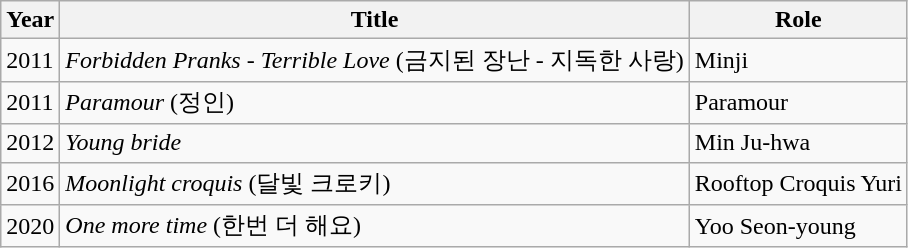<table class="wikitable">
<tr>
<th>Year</th>
<th>Title</th>
<th>Role</th>
</tr>
<tr>
<td>2011</td>
<td><em>Forbidden Pranks - Terrible Love</em> (금지된 장난 - 지독한 사랑)</td>
<td>Minji</td>
</tr>
<tr>
<td>2011</td>
<td><em>Paramour</em> (정인)</td>
<td>Paramour</td>
</tr>
<tr>
<td>2012</td>
<td><em>Young bride</em></td>
<td>Min Ju-hwa</td>
</tr>
<tr>
<td>2016</td>
<td><em>Moonlight croquis</em> (달빛 크로키)</td>
<td>Rooftop Croquis Yuri</td>
</tr>
<tr>
<td>2020</td>
<td><em>One more time</em> (한번 더 해요)</td>
<td>Yoo Seon-young</td>
</tr>
</table>
